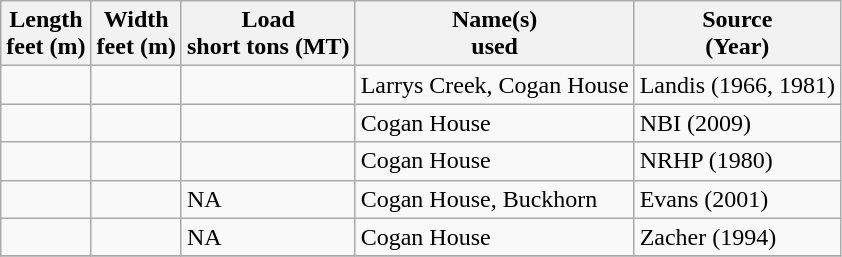<table class="wikitable sortable">
<tr>
<th width="*"><strong>Length</strong><br>feet (m)</th>
<th width="*"><strong>Width</strong><br>feet (m)</th>
<th width="*"><strong>Load</strong><br>short tons (MT)</th>
<th width="*" class="unsortable"><strong>Name(s)<br>used</strong></th>
<th width="*" class="unsortable"><strong>Source<br>(Year)</strong></th>
</tr>
<tr ->
<td></td>
<td></td>
<td></td>
<td>Larrys Creek, Cogan House</td>
<td>Landis (1966, 1981)</td>
</tr>
<tr ->
<td></td>
<td></td>
<td></td>
<td>Cogan House</td>
<td>NBI (2009)</td>
</tr>
<tr ->
<td></td>
<td></td>
<td></td>
<td>Cogan House</td>
<td>NRHP (1980)</td>
</tr>
<tr ->
<td></td>
<td></td>
<td>NA</td>
<td>Cogan House, Buckhorn</td>
<td>Evans (2001)</td>
</tr>
<tr ->
<td></td>
<td></td>
<td>NA</td>
<td>Cogan House</td>
<td>Zacher (1994)</td>
</tr>
<tr ->
</tr>
</table>
